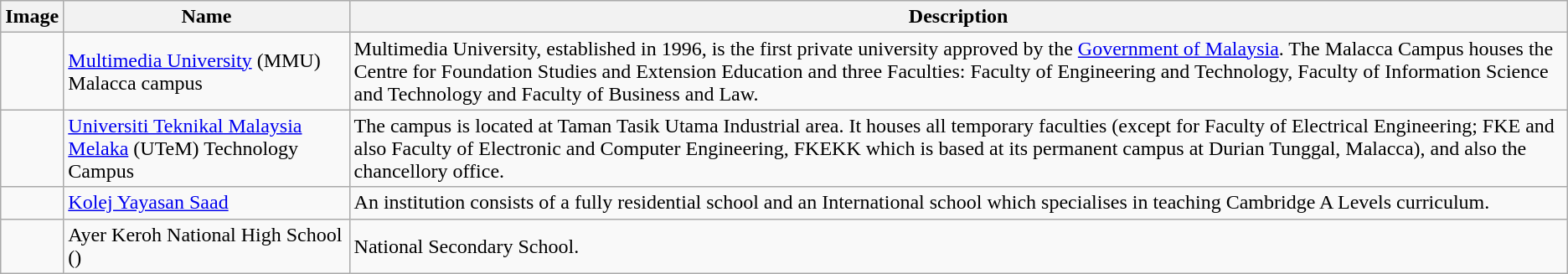<table class="wikitable">
<tr>
<th>Image</th>
<th>Name</th>
<th>Description</th>
</tr>
<tr>
<td></td>
<td><a href='#'>Multimedia University</a> (MMU) Malacca campus</td>
<td>Multimedia University, established in 1996, is the first private university approved by the <a href='#'>Government of Malaysia</a>. The Malacca Campus houses the Centre for Foundation Studies and Extension Education and three Faculties: Faculty of Engineering and Technology, Faculty of Information Science and Technology and Faculty of Business and Law.</td>
</tr>
<tr>
<td></td>
<td><a href='#'>Universiti Teknikal Malaysia Melaka</a> (UTeM) Technology Campus</td>
<td>The campus is located at Taman Tasik Utama Industrial area. It houses all temporary faculties (except for Faculty of Electrical Engineering; FKE and also Faculty of Electronic and Computer Engineering, FKEKK which is based at its permanent campus at Durian Tunggal, Malacca), and also the chancellory office.</td>
</tr>
<tr>
<td></td>
<td><a href='#'>Kolej Yayasan Saad</a></td>
<td>An institution consists of a fully residential school and an International school which specialises in teaching Cambridge A Levels curriculum.</td>
</tr>
<tr>
<td></td>
<td>Ayer Keroh National High School ()</td>
<td>National Secondary School.</td>
</tr>
</table>
